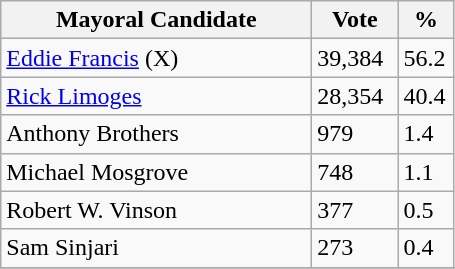<table class="wikitable">
<tr>
<th bgcolor="#DDDDFF" width="200px">Mayoral Candidate </th>
<th bgcolor="#DDDDFF" width="50px">Vote</th>
<th bgcolor="#DDDDFF" width="30px">%</th>
</tr>
<tr>
<td><a href='#'>Eddie Francis</a> (X)</td>
<td>39,384</td>
<td>56.2</td>
</tr>
<tr>
<td><a href='#'>Rick Limoges</a></td>
<td>28,354</td>
<td>40.4</td>
</tr>
<tr>
<td>Anthony Brothers</td>
<td>979</td>
<td>1.4</td>
</tr>
<tr>
<td>Michael Mosgrove</td>
<td>748</td>
<td>1.1</td>
</tr>
<tr>
<td>Robert W. Vinson</td>
<td>377</td>
<td>0.5</td>
</tr>
<tr>
<td>Sam Sinjari</td>
<td>273</td>
<td>0.4</td>
</tr>
<tr>
</tr>
</table>
